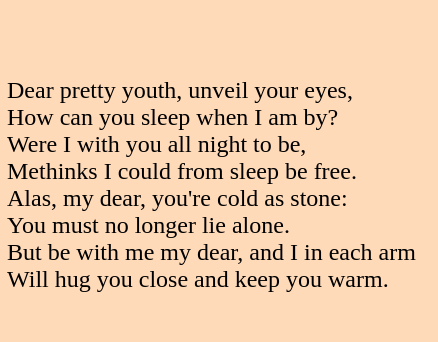<table cellpadding="5px" cellspacing="0" border="0" style="margin:auto; background:#ffdab9;">
<tr>
<td><br></td>
</tr>
<tr>
<td><br>Dear pretty youth, unveil your eyes,<br> 
How can you sleep when I am by?<br> 
Were I with you all night to be,<br> 
Methinks I could from sleep be free.<br> 
Alas, my dear, you're cold as stone:<br> 
You must no longer lie alone.<br> 
But be with me my dear, and I in each arm<br> 
Will hug you close and keep you warm.</td>
</tr>
<tr>
<td></td>
<td valign=bottom><br></td>
</tr>
</table>
